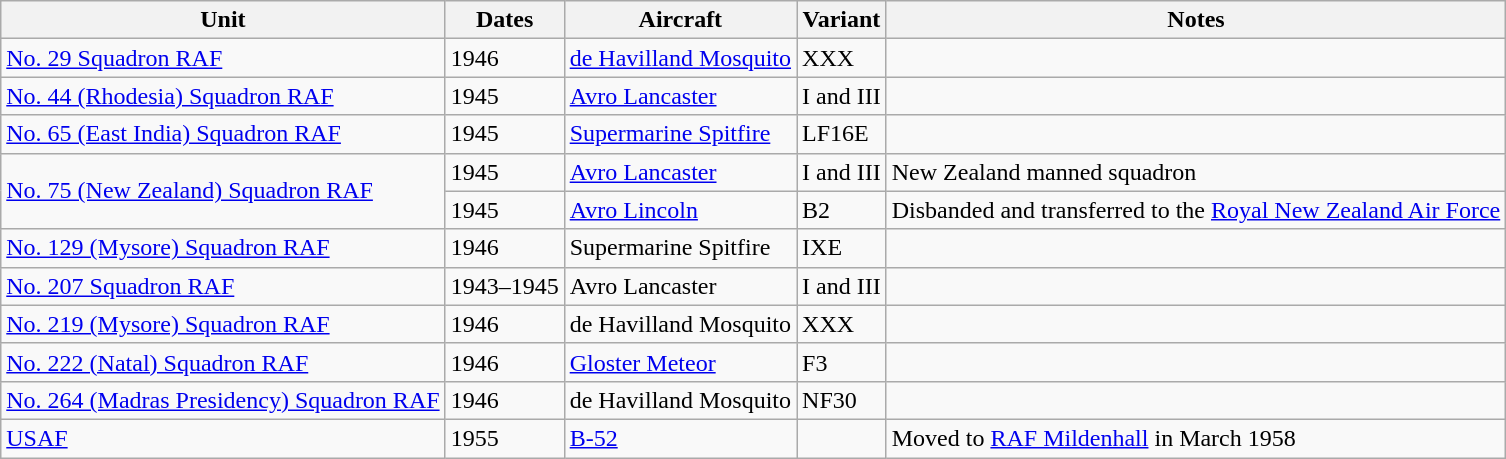<table class="wikitable">
<tr>
<th>Unit</th>
<th>Dates</th>
<th>Aircraft</th>
<th>Variant</th>
<th>Notes</th>
</tr>
<tr>
<td><a href='#'>No. 29 Squadron RAF</a></td>
<td>1946</td>
<td><a href='#'>de Havilland Mosquito</a></td>
<td>XXX</td>
<td></td>
</tr>
<tr>
<td><a href='#'>No. 44 (Rhodesia) Squadron RAF</a></td>
<td>1945</td>
<td><a href='#'>Avro Lancaster</a></td>
<td>I and III</td>
<td></td>
</tr>
<tr>
<td><a href='#'>No. 65 (East India) Squadron RAF</a></td>
<td>1945</td>
<td><a href='#'>Supermarine Spitfire</a></td>
<td>LF16E</td>
<td></td>
</tr>
<tr>
<td rowspan=2><a href='#'>No. 75 (New Zealand) Squadron RAF</a></td>
<td>1945</td>
<td><a href='#'>Avro Lancaster</a></td>
<td>I and III</td>
<td>New Zealand manned squadron</td>
</tr>
<tr>
<td>1945</td>
<td><a href='#'>Avro Lincoln</a></td>
<td>B2</td>
<td>Disbanded and transferred to the <a href='#'>Royal New Zealand Air Force</a></td>
</tr>
<tr>
<td><a href='#'>No. 129 (Mysore) Squadron RAF</a></td>
<td>1946</td>
<td>Supermarine Spitfire</td>
<td>IXE</td>
<td></td>
</tr>
<tr>
<td><a href='#'>No. 207 Squadron RAF</a></td>
<td>1943–1945</td>
<td>Avro Lancaster</td>
<td>I and III</td>
<td></td>
</tr>
<tr>
<td><a href='#'>No. 219 (Mysore) Squadron RAF</a></td>
<td>1946</td>
<td>de Havilland Mosquito</td>
<td>XXX</td>
<td></td>
</tr>
<tr>
<td><a href='#'>No. 222 (Natal) Squadron RAF</a></td>
<td>1946</td>
<td><a href='#'>Gloster Meteor</a></td>
<td>F3</td>
<td></td>
</tr>
<tr>
<td><a href='#'>No. 264 (Madras Presidency) Squadron RAF</a></td>
<td>1946</td>
<td>de Havilland Mosquito</td>
<td>NF30</td>
<td></td>
</tr>
<tr>
<td><a href='#'>USAF</a></td>
<td>1955</td>
<td><a href='#'>B-52</a></td>
<td></td>
<td>Moved to <a href='#'>RAF Mildenhall</a> in March 1958</td>
</tr>
</table>
